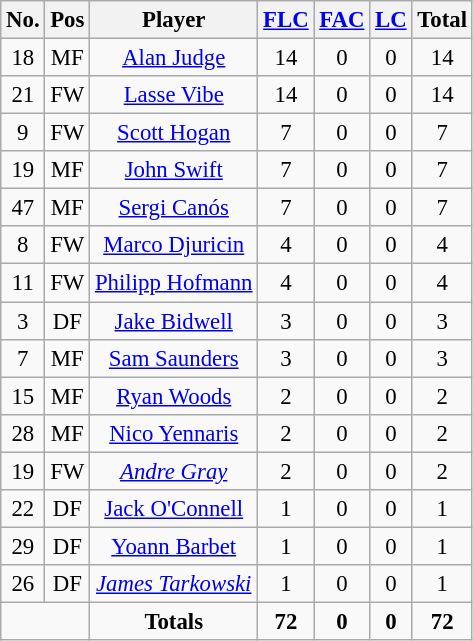<table class="wikitable"  style="text-align:center; border:1px #aaa solid; font-size:95%;">
<tr>
<th>No.</th>
<th>Pos</th>
<th>Player</th>
<th><a href='#'>FLC</a></th>
<th><a href='#'>FAC</a></th>
<th><a href='#'>LC</a></th>
<th>Total</th>
</tr>
<tr>
<td>18</td>
<td>MF</td>
<td><a href='#'>Alan Judge</a></td>
<td>14</td>
<td>0</td>
<td>0</td>
<td>14</td>
</tr>
<tr>
<td>21</td>
<td>FW</td>
<td><a href='#'>Lasse Vibe</a></td>
<td>14</td>
<td>0</td>
<td>0</td>
<td>14</td>
</tr>
<tr>
<td>9</td>
<td>FW</td>
<td><a href='#'>Scott Hogan</a></td>
<td>7</td>
<td>0</td>
<td>0</td>
<td>7</td>
</tr>
<tr>
<td>19</td>
<td>MF</td>
<td><a href='#'>John Swift</a></td>
<td>7</td>
<td>0</td>
<td>0</td>
<td>7</td>
</tr>
<tr>
<td>47</td>
<td>MF</td>
<td><a href='#'>Sergi Canós</a></td>
<td>7</td>
<td>0</td>
<td>0</td>
<td>7</td>
</tr>
<tr>
<td>8</td>
<td>FW</td>
<td><a href='#'>Marco Djuricin</a></td>
<td>4</td>
<td>0</td>
<td>0</td>
<td>4</td>
</tr>
<tr>
<td>11</td>
<td>FW</td>
<td><a href='#'>Philipp Hofmann</a></td>
<td>4</td>
<td>0</td>
<td>0</td>
<td>4</td>
</tr>
<tr>
<td>3</td>
<td>DF</td>
<td><a href='#'>Jake Bidwell</a></td>
<td>3</td>
<td>0</td>
<td>0</td>
<td>3</td>
</tr>
<tr>
<td>7</td>
<td>MF</td>
<td><a href='#'>Sam Saunders</a></td>
<td>3</td>
<td>0</td>
<td>0</td>
<td>3</td>
</tr>
<tr>
<td>15</td>
<td>MF</td>
<td><a href='#'>Ryan Woods</a></td>
<td>2</td>
<td>0</td>
<td>0</td>
<td>2</td>
</tr>
<tr>
<td>28</td>
<td>MF</td>
<td><a href='#'>Nico Yennaris</a></td>
<td>2</td>
<td>0</td>
<td>0</td>
<td>2</td>
</tr>
<tr>
<td>19</td>
<td>FW</td>
<td><em><a href='#'>Andre Gray</a></em></td>
<td>2</td>
<td>0</td>
<td>0</td>
<td>2</td>
</tr>
<tr>
<td>22</td>
<td>DF</td>
<td><a href='#'>Jack O'Connell</a></td>
<td>1</td>
<td>0</td>
<td>0</td>
<td>1</td>
</tr>
<tr>
<td>29</td>
<td>DF</td>
<td><a href='#'>Yoann Barbet</a></td>
<td>1</td>
<td>0</td>
<td>0</td>
<td>1</td>
</tr>
<tr>
<td>26</td>
<td>DF</td>
<td><em><a href='#'>James Tarkowski</a></em></td>
<td>1</td>
<td>0</td>
<td>0</td>
<td>1</td>
</tr>
<tr>
<td colspan="2"></td>
<td><strong>Totals</strong></td>
<td><strong>72</strong></td>
<td><strong>0</strong></td>
<td><strong>0</strong></td>
<td><strong>72</strong></td>
</tr>
</table>
